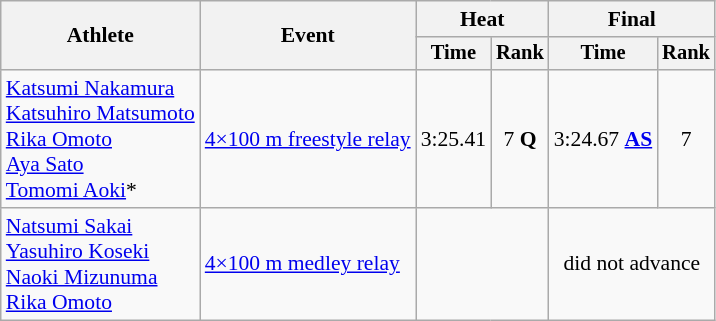<table class="wikitable" style="text-align:center; font-size:90%">
<tr>
<th rowspan=2>Athlete</th>
<th rowspan=2>Event</th>
<th colspan=2>Heat</th>
<th colspan=2>Final</th>
</tr>
<tr style="font-size:95%">
<th>Time</th>
<th>Rank</th>
<th>Time</th>
<th>Rank</th>
</tr>
<tr>
<td align=left><a href='#'>Katsumi Nakamura</a><br><a href='#'>Katsuhiro Matsumoto</a><br><a href='#'>Rika Omoto</a><br><a href='#'>Aya Sato</a><br><a href='#'>Tomomi Aoki</a>*</td>
<td align=left><a href='#'>4×100 m freestyle relay</a></td>
<td>3:25.41</td>
<td>7 <strong>Q</strong></td>
<td>3:24.67 <strong><a href='#'>AS</a></strong></td>
<td>7</td>
</tr>
<tr>
<td align=left><a href='#'>Natsumi Sakai</a><br><a href='#'>Yasuhiro Koseki</a><br><a href='#'>Naoki Mizunuma</a><br><a href='#'>Rika Omoto</a></td>
<td align=left><a href='#'>4×100 m medley relay</a></td>
<td colspan=2></td>
<td colspan=2>did not advance</td>
</tr>
</table>
